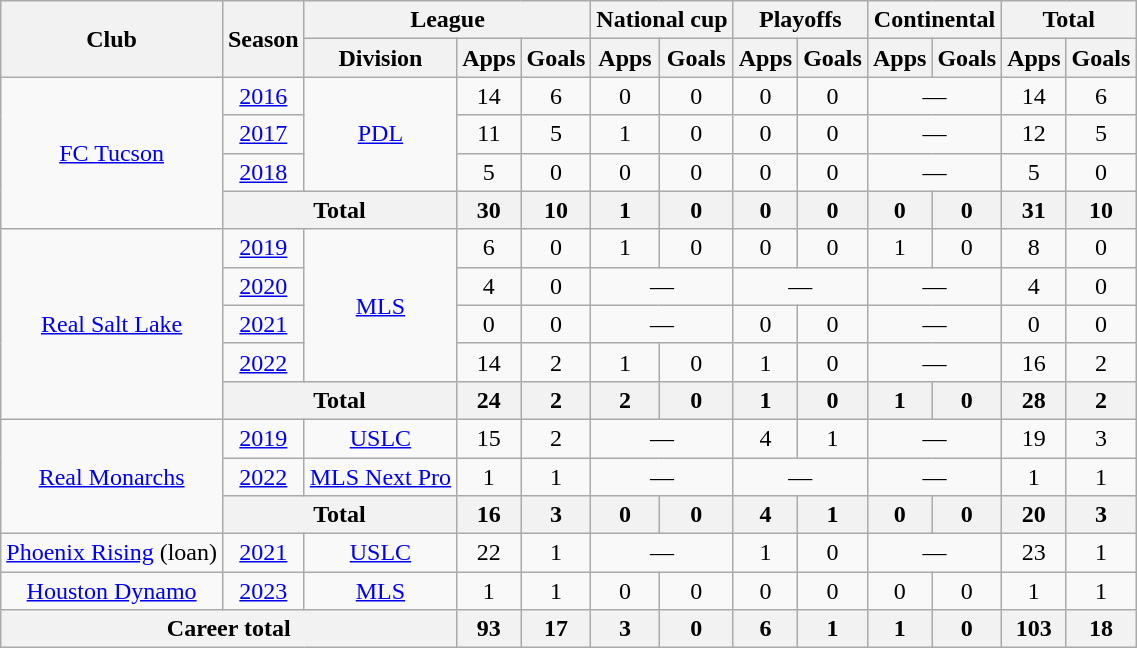<table class="wikitable" style="text-align: center;">
<tr>
<th rowspan="2">Club</th>
<th rowspan="2">Season</th>
<th colspan="3">League</th>
<th colspan="2">National cup</th>
<th colspan="2">Playoffs</th>
<th colspan="2">Continental</th>
<th colspan="2">Total</th>
</tr>
<tr>
<th>Division</th>
<th>Apps</th>
<th>Goals</th>
<th>Apps</th>
<th>Goals</th>
<th>Apps</th>
<th>Goals</th>
<th>Apps</th>
<th>Goals</th>
<th>Apps</th>
<th>Goals</th>
</tr>
<tr>
<td rowspan="4"><a href='#'>FC Tucson</a></td>
<td><a href='#'>2016</a></td>
<td rowspan="3"><a href='#'>PDL</a></td>
<td>14</td>
<td>6</td>
<td>0</td>
<td>0</td>
<td>0</td>
<td>0</td>
<td colspan="2">—</td>
<td>14</td>
<td>6</td>
</tr>
<tr>
<td><a href='#'>2017</a></td>
<td>11</td>
<td>5</td>
<td>1</td>
<td>0</td>
<td>0</td>
<td>0</td>
<td colspan="2">—</td>
<td>12</td>
<td>5</td>
</tr>
<tr>
<td><a href='#'>2018</a></td>
<td>5</td>
<td>0</td>
<td>0</td>
<td>0</td>
<td>0</td>
<td>0</td>
<td colspan="2">—</td>
<td>5</td>
<td>0</td>
</tr>
<tr>
<th colspan="2">Total</th>
<th>30</th>
<th>10</th>
<th>1</th>
<th>0</th>
<th>0</th>
<th>0</th>
<th>0</th>
<th>0</th>
<th>31</th>
<th>10</th>
</tr>
<tr>
<td rowspan="5"><a href='#'>Real Salt Lake</a></td>
<td><a href='#'>2019</a></td>
<td rowspan="4"><a href='#'>MLS</a></td>
<td>6</td>
<td>0</td>
<td>1</td>
<td>0</td>
<td>0</td>
<td>0</td>
<td>1</td>
<td>0</td>
<td>8</td>
<td>0</td>
</tr>
<tr>
<td><a href='#'>2020</a></td>
<td>4</td>
<td>0</td>
<td colspan="2">—</td>
<td colspan="2">—</td>
<td colspan="2">—</td>
<td>4</td>
<td>0</td>
</tr>
<tr>
<td><a href='#'>2021</a></td>
<td>0</td>
<td>0</td>
<td colspan="2">—</td>
<td>0</td>
<td>0</td>
<td colspan="2">—</td>
<td>0</td>
<td>0</td>
</tr>
<tr>
<td><a href='#'>2022</a></td>
<td>14</td>
<td>2</td>
<td>1</td>
<td>0</td>
<td>1</td>
<td>0</td>
<td colspan="2">—</td>
<td>16</td>
<td>2</td>
</tr>
<tr>
<th colspan="2">Total</th>
<th>24</th>
<th>2</th>
<th>2</th>
<th>0</th>
<th>1</th>
<th>0</th>
<th>1</th>
<th>0</th>
<th>28</th>
<th>2</th>
</tr>
<tr>
<td rowspan="3"><a href='#'>Real Monarchs</a></td>
<td><a href='#'>2019</a></td>
<td><a href='#'>USLC</a></td>
<td>15</td>
<td>2</td>
<td colspan="2">—</td>
<td>4</td>
<td>1</td>
<td colspan="2">—</td>
<td>19</td>
<td>3</td>
</tr>
<tr>
<td><a href='#'>2022</a></td>
<td><a href='#'>MLS Next Pro</a></td>
<td>1</td>
<td>1</td>
<td colspan="2">—</td>
<td colspan="2">—</td>
<td colspan="2">—</td>
<td>1</td>
<td>1</td>
</tr>
<tr>
<th colspan="2">Total</th>
<th>16</th>
<th>3</th>
<th>0</th>
<th>0</th>
<th>4</th>
<th>1</th>
<th>0</th>
<th>0</th>
<th>20</th>
<th>3</th>
</tr>
<tr>
<td><a href='#'>Phoenix Rising</a> (loan)</td>
<td><a href='#'>2021</a></td>
<td><a href='#'>USLC</a></td>
<td>22</td>
<td>1</td>
<td colspan="2">—</td>
<td>1</td>
<td>0</td>
<td colspan="2">—</td>
<td>23</td>
<td>1</td>
</tr>
<tr>
<td><a href='#'>Houston Dynamo</a></td>
<td><a href='#'>2023</a></td>
<td><a href='#'>MLS</a></td>
<td>1</td>
<td>1</td>
<td>0</td>
<td>0</td>
<td>0</td>
<td>0</td>
<td>0</td>
<td>0</td>
<td>1</td>
<td>1</td>
</tr>
<tr>
<th colspan="3">Career total</th>
<th>93</th>
<th>17</th>
<th>3</th>
<th>0</th>
<th>6</th>
<th>1</th>
<th>1</th>
<th>0</th>
<th>103</th>
<th>18</th>
</tr>
</table>
